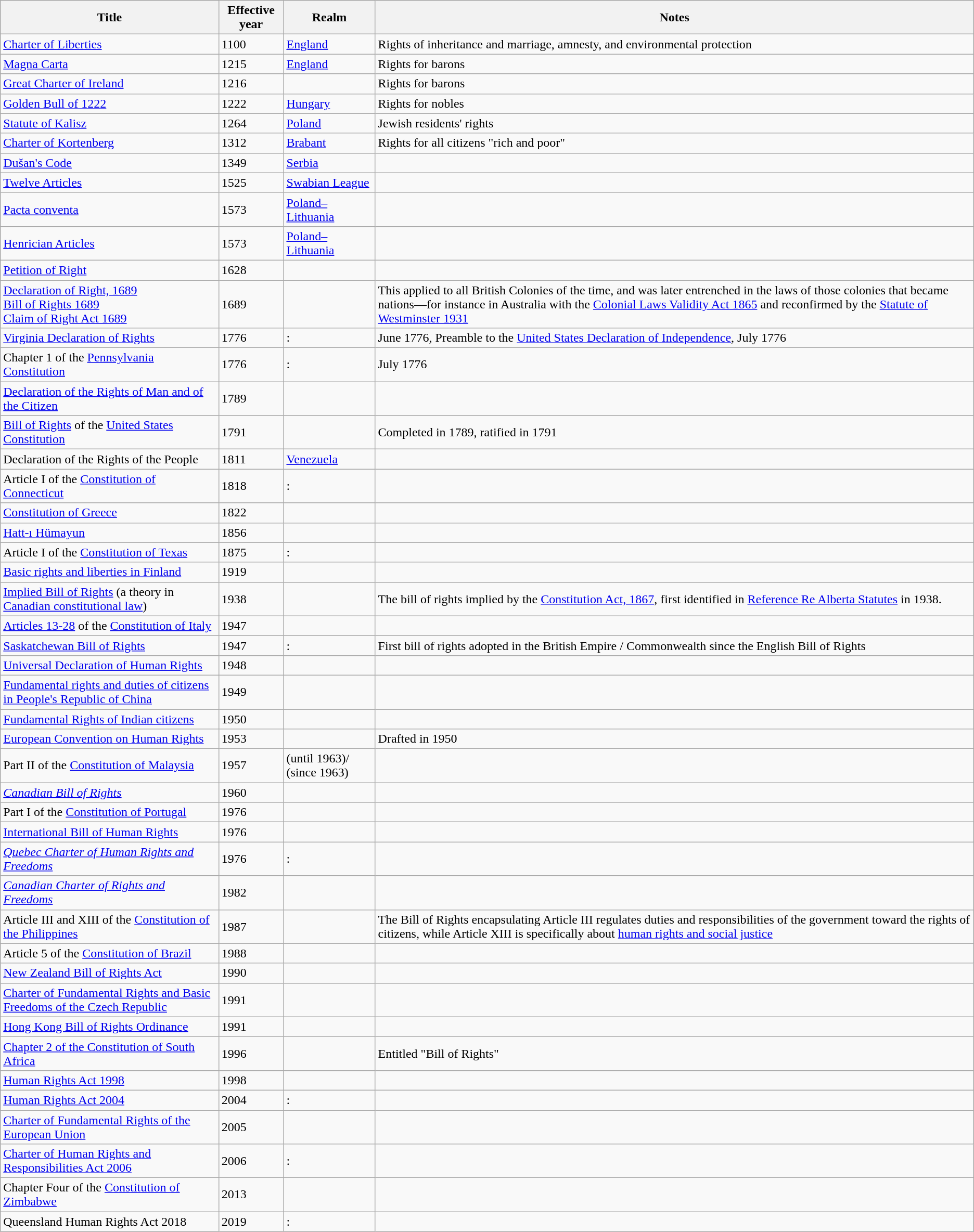<table class="wikitable sortable">
<tr>
<th>Title</th>
<th data-sort-type="number">Effective year</th>
<th>Realm</th>
<th>Notes</th>
</tr>
<tr>
<td><a href='#'>Charter of Liberties</a></td>
<td>1100</td>
<td> <a href='#'>England</a></td>
<td>Rights of inheritance and marriage, amnesty, and environmental protection</td>
</tr>
<tr>
<td><a href='#'>Magna Carta</a></td>
<td>1215</td>
<td> <a href='#'>England</a></td>
<td>Rights for barons</td>
</tr>
<tr>
<td><a href='#'>Great Charter of Ireland</a></td>
<td>1216</td>
<td></td>
<td>Rights for barons</td>
</tr>
<tr>
<td><a href='#'>Golden Bull of 1222</a></td>
<td>1222</td>
<td> <a href='#'>Hungary</a></td>
<td>Rights for nobles</td>
</tr>
<tr>
<td><a href='#'>Statute of Kalisz</a></td>
<td>1264</td>
<td> <a href='#'>Poland</a></td>
<td>Jewish residents' rights</td>
</tr>
<tr>
<td><a href='#'>Charter of Kortenberg</a></td>
<td>1312</td>
<td> <a href='#'>Brabant</a></td>
<td>Rights for all citizens "rich and poor"</td>
</tr>
<tr>
<td><a href='#'>Dušan's Code</a></td>
<td>1349</td>
<td> <a href='#'>Serbia</a></td>
<td></td>
</tr>
<tr>
<td><a href='#'>Twelve Articles</a></td>
<td>1525</td>
<td><a href='#'>Swabian League</a></td>
<td></td>
</tr>
<tr>
<td><a href='#'>Pacta conventa</a></td>
<td>1573</td>
<td> <a href='#'>Poland–Lithuania</a></td>
<td></td>
</tr>
<tr>
<td><a href='#'>Henrician Articles</a></td>
<td>1573</td>
<td> <a href='#'>Poland–Lithuania</a></td>
<td></td>
</tr>
<tr>
<td><a href='#'>Petition of Right</a></td>
<td>1628</td>
<td></td>
<td></td>
</tr>
<tr>
<td><a href='#'>Declaration of Right, 1689</a> <br> <a href='#'>Bill of Rights 1689</a> <br> <a href='#'>Claim of Right Act 1689</a></td>
<td>1689</td>
<td></td>
<td>This applied to all British Colonies of the time, and was later entrenched in the laws of those colonies that became nations—for instance in Australia with the <a href='#'>Colonial Laws Validity Act 1865</a> and reconfirmed by the <a href='#'>Statute of Westminster 1931</a></td>
</tr>
<tr>
<td><a href='#'>Virginia Declaration of Rights</a></td>
<td>1776</td>
<td>: </td>
<td>June 1776, Preamble to the <a href='#'>United States Declaration of Independence</a>, July 1776</td>
</tr>
<tr>
<td>Chapter 1 of the <a href='#'>Pennsylvania Constitution</a></td>
<td>1776</td>
<td>: </td>
<td>July 1776</td>
</tr>
<tr>
<td><a href='#'>Declaration of the Rights of Man and of the Citizen</a></td>
<td>1789</td>
<td></td>
<td></td>
</tr>
<tr>
<td><a href='#'>Bill of Rights</a> of the <a href='#'>United States Constitution</a></td>
<td>1791</td>
<td></td>
<td>Completed in 1789, ratified in 1791</td>
</tr>
<tr>
<td>Declaration of the Rights of the People</td>
<td>1811</td>
<td> <a href='#'>Venezuela</a></td>
<td></td>
</tr>
<tr>
<td>Article I of the <a href='#'>Constitution of Connecticut</a></td>
<td>1818</td>
<td>: </td>
<td></td>
</tr>
<tr>
<td><a href='#'>Constitution of Greece</a></td>
<td>1822</td>
<td></td>
<td></td>
</tr>
<tr>
<td><a href='#'>Hatt-ı Hümayun</a></td>
<td>1856</td>
<td></td>
<td></td>
</tr>
<tr>
<td>Article I of the <a href='#'>Constitution of Texas</a></td>
<td>1875</td>
<td>: </td>
<td></td>
</tr>
<tr>
<td><a href='#'>Basic rights and liberties in Finland</a></td>
<td>1919</td>
<td></td>
<td></td>
</tr>
<tr>
<td><a href='#'>Implied Bill of Rights</a> (a theory in <a href='#'>Canadian constitutional law</a>)</td>
<td>1938</td>
<td></td>
<td>The bill of rights implied by the <a href='#'>Constitution Act, 1867</a>, first identified in <a href='#'>Reference Re Alberta Statutes</a> in 1938.</td>
</tr>
<tr>
<td><a href='#'>Articles 13-28</a> of the <a href='#'>Constitution of Italy</a></td>
<td>1947</td>
<td></td>
<td></td>
</tr>
<tr>
<td><a href='#'>Saskatchewan Bill of Rights</a></td>
<td>1947</td>
<td>: </td>
<td>First bill of rights adopted in the British Empire / Commonwealth since the English Bill of Rights</td>
</tr>
<tr>
<td><a href='#'>Universal Declaration of Human Rights</a></td>
<td>1948</td>
<td></td>
<td></td>
</tr>
<tr>
<td><a href='#'>Fundamental rights and duties of citizens in People's Republic of China</a></td>
<td>1949</td>
<td></td>
<td></td>
</tr>
<tr>
<td><a href='#'>Fundamental Rights of Indian citizens</a></td>
<td>1950</td>
<td></td>
<td></td>
</tr>
<tr>
<td><a href='#'>European Convention on Human Rights</a></td>
<td>1953</td>
<td></td>
<td>Drafted in 1950</td>
</tr>
<tr>
<td>Part II of the <a href='#'>Constitution of Malaysia</a></td>
<td>1957</td>
<td> (until 1963)/ (since 1963)</td>
<td></td>
</tr>
<tr>
<td><em><a href='#'>Canadian Bill of Rights</a></em></td>
<td>1960</td>
<td></td>
<td></td>
</tr>
<tr>
<td>Part I of the <a href='#'>Constitution of Portugal</a></td>
<td>1976</td>
<td></td>
<td></td>
</tr>
<tr>
<td><a href='#'>International Bill of Human Rights</a></td>
<td>1976</td>
<td></td>
<td></td>
</tr>
<tr>
<td><em><a href='#'>Quebec Charter of Human Rights and Freedoms</a></em></td>
<td>1976</td>
<td>: </td>
<td></td>
</tr>
<tr>
<td><em><a href='#'>Canadian Charter of Rights and Freedoms</a></em></td>
<td>1982</td>
<td></td>
</tr>
<tr>
<td>Article III and XIII of the <a href='#'>Constitution of the Philippines</a></td>
<td>1987</td>
<td></td>
<td>The Bill of Rights encapsulating Article III regulates duties and responsibilities of the government toward the rights of citizens, while Article XIII is specifically about <a href='#'>human rights and social justice</a></td>
</tr>
<tr>
<td>Article 5 of the <a href='#'>Constitution of Brazil</a></td>
<td>1988</td>
<td></td>
<td></td>
</tr>
<tr>
<td><a href='#'>New Zealand Bill of Rights Act</a></td>
<td>1990</td>
<td></td>
<td></td>
</tr>
<tr>
<td><a href='#'>Charter of Fundamental Rights and Basic Freedoms of the Czech Republic</a></td>
<td>1991</td>
<td></td>
<td></td>
</tr>
<tr>
<td><a href='#'>Hong Kong Bill of Rights Ordinance</a></td>
<td>1991</td>
<td></td>
<td></td>
</tr>
<tr>
<td><a href='#'>Chapter 2 of the Constitution of South Africa</a></td>
<td>1996</td>
<td></td>
<td>Entitled "Bill of Rights"</td>
</tr>
<tr>
<td><a href='#'>Human Rights Act 1998</a></td>
<td>1998</td>
<td></td>
<td></td>
</tr>
<tr>
<td><a href='#'>Human Rights Act 2004</a></td>
<td>2004</td>
<td>: </td>
<td></td>
</tr>
<tr>
<td><a href='#'>Charter of Fundamental Rights of the European Union</a></td>
<td>2005</td>
<td></td>
<td></td>
</tr>
<tr>
<td><a href='#'>Charter of Human Rights and Responsibilities Act 2006</a></td>
<td>2006</td>
<td>: </td>
<td></td>
</tr>
<tr>
<td>Chapter Four of the <a href='#'>Constitution of Zimbabwe</a></td>
<td>2013</td>
<td></td>
<td></td>
</tr>
<tr>
<td>Queensland Human Rights Act 2018</td>
<td>2019</td>
<td>: </td>
<td></td>
</tr>
</table>
